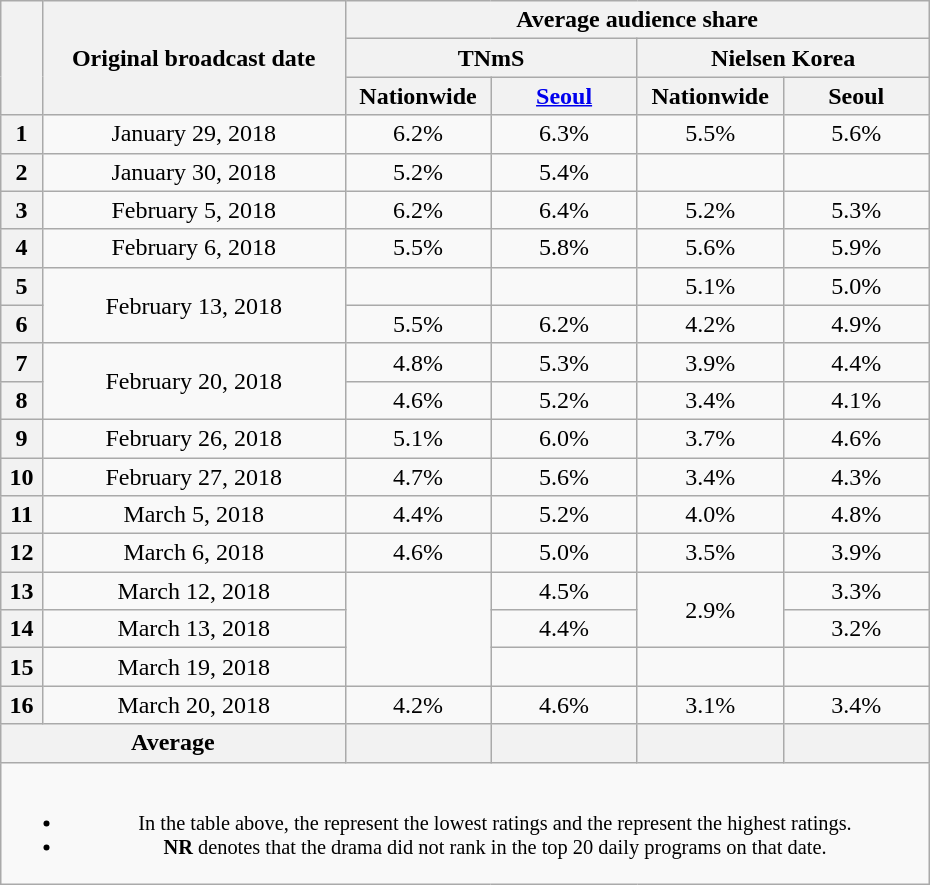<table class="wikitable" style="text-align:center; width:620px">
<tr>
<th rowspan="3"></th>
<th rowspan="3">Original broadcast date</th>
<th colspan="4">Average audience share</th>
</tr>
<tr>
<th colspan="2">TNmS</th>
<th colspan="2">Nielsen Korea</th>
</tr>
<tr>
<th width="90">Nationwide</th>
<th width="90"><a href='#'>Seoul</a></th>
<th width="90">Nationwide</th>
<th width="90">Seoul</th>
</tr>
<tr>
<th>1</th>
<td>January 29, 2018</td>
<td>6.2% </td>
<td>6.3% </td>
<td>5.5% </td>
<td>5.6% </td>
</tr>
<tr>
<th>2</th>
<td>January 30, 2018</td>
<td>5.2% </td>
<td>5.4% </td>
<td> </td>
<td> </td>
</tr>
<tr>
<th>3</th>
<td>February 5, 2018</td>
<td>6.2% </td>
<td>6.4% </td>
<td>5.2% </td>
<td>5.3% </td>
</tr>
<tr>
<th>4</th>
<td>February 6, 2018</td>
<td>5.5% </td>
<td>5.8% </td>
<td>5.6% </td>
<td>5.9% </td>
</tr>
<tr>
<th>5</th>
<td rowspan="2">February 13, 2018</td>
<td> </td>
<td> </td>
<td>5.1% </td>
<td>5.0% </td>
</tr>
<tr>
<th>6</th>
<td>5.5% </td>
<td>6.2% </td>
<td>4.2% </td>
<td>4.9% </td>
</tr>
<tr>
<th>7</th>
<td rowspan="2">February 20, 2018</td>
<td>4.8% </td>
<td>5.3% </td>
<td>3.9% </td>
<td>4.4% </td>
</tr>
<tr>
<th>8</th>
<td>4.6% </td>
<td>5.2% </td>
<td>3.4% </td>
<td>4.1% </td>
</tr>
<tr>
<th>9</th>
<td>February 26, 2018</td>
<td>5.1% </td>
<td>6.0% </td>
<td>3.7% </td>
<td>4.6% </td>
</tr>
<tr>
<th>10</th>
<td>February 27, 2018</td>
<td>4.7% </td>
<td>5.6% </td>
<td>3.4% </td>
<td>4.3% </td>
</tr>
<tr>
<th>11</th>
<td>March 5, 2018</td>
<td>4.4% </td>
<td>5.2% </td>
<td>4.0% </td>
<td>4.8% </td>
</tr>
<tr>
<th>12</th>
<td>March 6, 2018</td>
<td>4.6% </td>
<td>5.0% </td>
<td>3.5% </td>
<td>3.9% </td>
</tr>
<tr>
<th>13</th>
<td>March 12, 2018</td>
<td rowspan="3"> </td>
<td>4.5% </td>
<td rowspan="2">2.9% </td>
<td>3.3% </td>
</tr>
<tr>
<th>14</th>
<td>March 13, 2018</td>
<td>4.4% </td>
<td>3.2% </td>
</tr>
<tr>
<th>15</th>
<td>March 19, 2018</td>
<td> </td>
<td> </td>
<td> </td>
</tr>
<tr>
<th>16</th>
<td>March 20, 2018</td>
<td>4.2% </td>
<td>4.6% </td>
<td>3.1% </td>
<td>3.4% </td>
</tr>
<tr>
<th colspan="2">Average</th>
<th></th>
<th></th>
<th></th>
<th></th>
</tr>
<tr>
<td colspan="6" style="font-size:85%"><br><ul><li>In the table above, the <strong></strong> represent the lowest ratings and the <strong></strong> represent the highest ratings.</li><li><strong>NR</strong> denotes that the drama did not rank in the top 20 daily programs on that date.</li></ul></td>
</tr>
</table>
